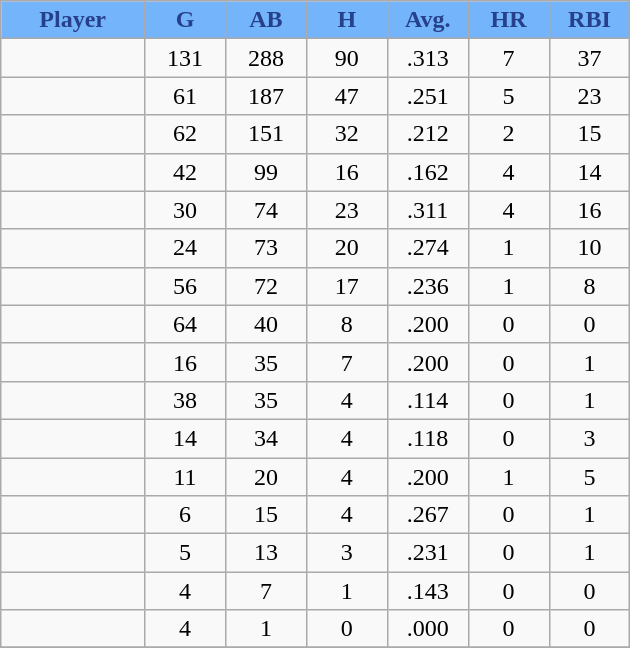<table class="wikitable sortable">
<tr>
<th style="background:#74B4FA;color:#27408B;" width="16%">Player</th>
<th style="background:#74B4FA;color:#27408B;" width="9%">G</th>
<th style="background:#74B4FA;color:#27408B;" width="9%">AB</th>
<th style="background:#74B4FA;color:#27408B;" width="9%">H</th>
<th style="background:#74B4FA;color:#27408B;" width="9%">Avg.</th>
<th style="background:#74B4FA;color:#27408B;" width="9%">HR</th>
<th style="background:#74B4FA;color:#27408B;" width="9%">RBI</th>
</tr>
<tr align="center">
<td></td>
<td>131</td>
<td>288</td>
<td>90</td>
<td>.313</td>
<td>7</td>
<td>37</td>
</tr>
<tr align="center">
<td></td>
<td>61</td>
<td>187</td>
<td>47</td>
<td>.251</td>
<td>5</td>
<td>23</td>
</tr>
<tr align="center">
<td></td>
<td>62</td>
<td>151</td>
<td>32</td>
<td>.212</td>
<td>2</td>
<td>15</td>
</tr>
<tr align="center">
<td></td>
<td>42</td>
<td>99</td>
<td>16</td>
<td>.162</td>
<td>4</td>
<td>14</td>
</tr>
<tr align="center">
<td></td>
<td>30</td>
<td>74</td>
<td>23</td>
<td>.311</td>
<td>4</td>
<td>16</td>
</tr>
<tr align="center">
<td></td>
<td>24</td>
<td>73</td>
<td>20</td>
<td>.274</td>
<td>1</td>
<td>10</td>
</tr>
<tr align="center">
<td></td>
<td>56</td>
<td>72</td>
<td>17</td>
<td>.236</td>
<td>1</td>
<td>8</td>
</tr>
<tr align="center">
<td></td>
<td>64</td>
<td>40</td>
<td>8</td>
<td>.200</td>
<td>0</td>
<td>0</td>
</tr>
<tr align="center">
<td></td>
<td>16</td>
<td>35</td>
<td>7</td>
<td>.200</td>
<td>0</td>
<td>1</td>
</tr>
<tr align="center">
<td></td>
<td>38</td>
<td>35</td>
<td>4</td>
<td>.114</td>
<td>0</td>
<td>1</td>
</tr>
<tr align="center">
<td></td>
<td>14</td>
<td>34</td>
<td>4</td>
<td>.118</td>
<td>0</td>
<td>3</td>
</tr>
<tr align="center">
<td></td>
<td>11</td>
<td>20</td>
<td>4</td>
<td>.200</td>
<td>1</td>
<td>5</td>
</tr>
<tr align="center">
<td></td>
<td>6</td>
<td>15</td>
<td>4</td>
<td>.267</td>
<td>0</td>
<td>1</td>
</tr>
<tr align="center">
<td></td>
<td>5</td>
<td>13</td>
<td>3</td>
<td>.231</td>
<td>0</td>
<td>1</td>
</tr>
<tr align="center">
<td></td>
<td>4</td>
<td>7</td>
<td>1</td>
<td>.143</td>
<td>0</td>
<td>0</td>
</tr>
<tr align="center">
<td></td>
<td>4</td>
<td>1</td>
<td>0</td>
<td>.000</td>
<td>0</td>
<td>0</td>
</tr>
<tr align="center">
</tr>
</table>
